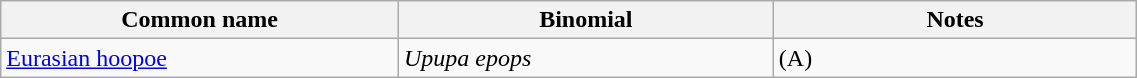<table style="width:60%;" class="wikitable">
<tr>
<th width=35%>Common name</th>
<th width=33%>Binomial</th>
<th width=32%>Notes</th>
</tr>
<tr>
<td><a href='#'>Eurasian hoopoe</a></td>
<td><em>Upupa epops</em></td>
<td>(A)</td>
</tr>
</table>
